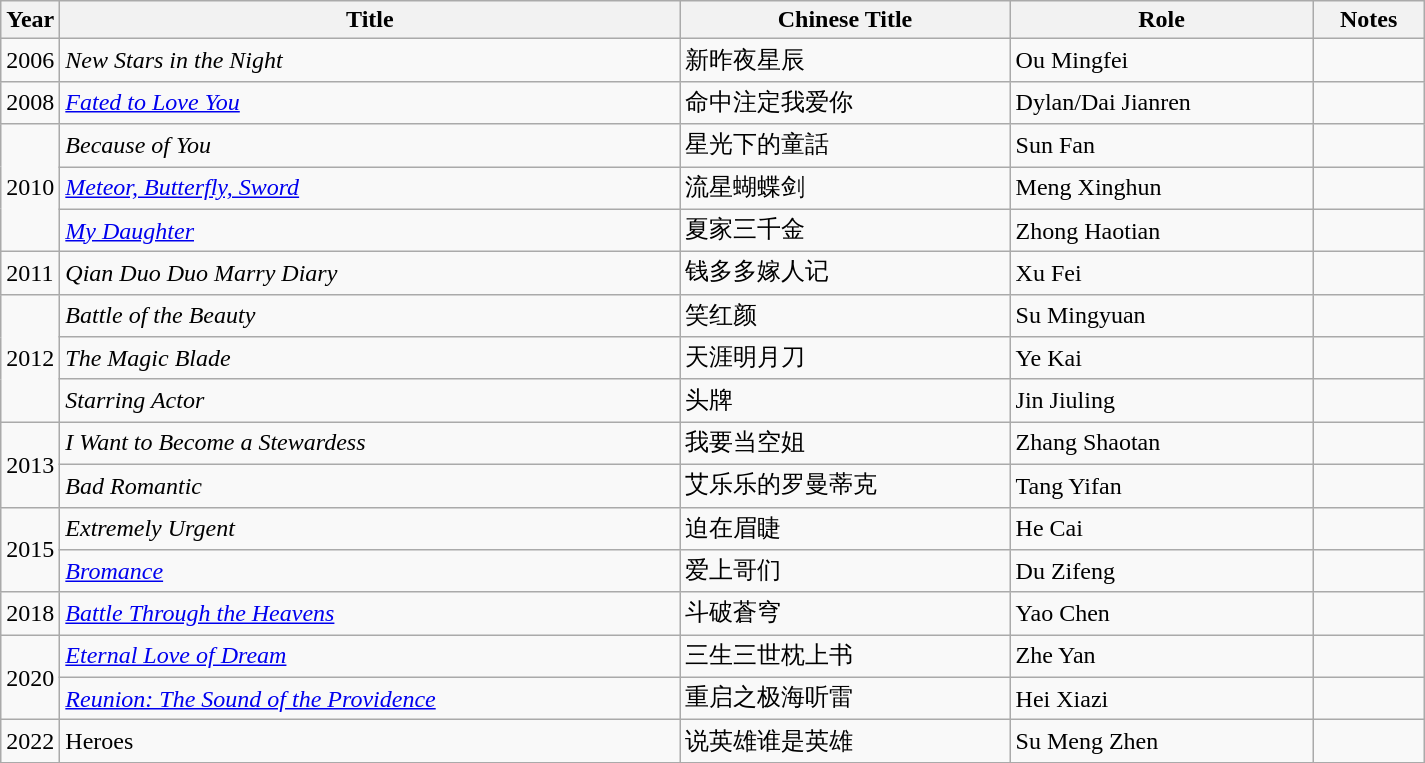<table class="wikitable" style="width:950px">
<tr>
<th width=10>Year</th>
<th>Title</th>
<th>Chinese Title</th>
<th>Role</th>
<th>Notes</th>
</tr>
<tr>
<td>2006</td>
<td><em>New Stars in the Night</em></td>
<td>新昨夜星辰</td>
<td>Ou Mingfei</td>
<td></td>
</tr>
<tr>
<td>2008</td>
<td><em><a href='#'>Fated to Love You</a></em></td>
<td>命中注定我爱你</td>
<td>Dylan/Dai Jianren</td>
<td></td>
</tr>
<tr>
<td rowspan=3>2010</td>
<td><em>Because of You</em></td>
<td>星光下的童話</td>
<td>Sun Fan</td>
<td></td>
</tr>
<tr>
<td><em><a href='#'>Meteor, Butterfly, Sword</a></em></td>
<td>流星蝴蝶剑</td>
<td>Meng Xinghun</td>
<td></td>
</tr>
<tr>
<td><em><a href='#'>My Daughter</a></em></td>
<td>夏家三千金</td>
<td>Zhong Haotian</td>
<td></td>
</tr>
<tr>
<td>2011</td>
<td><em>Qian Duo Duo Marry Diary</em></td>
<td>钱多多嫁人记</td>
<td>Xu Fei</td>
<td></td>
</tr>
<tr>
<td rowspan=3>2012</td>
<td><em>Battle of the Beauty</em></td>
<td>笑红颜</td>
<td>Su Mingyuan</td>
<td></td>
</tr>
<tr>
<td><em>The Magic Blade</em></td>
<td>天涯明月刀</td>
<td>Ye Kai</td>
<td></td>
</tr>
<tr>
<td><em>Starring Actor</em></td>
<td>头牌</td>
<td>Jin Jiuling</td>
<td></td>
</tr>
<tr>
<td rowspan=2>2013</td>
<td><em>I Want to Become a Stewardess</em></td>
<td>我要当空姐</td>
<td>Zhang Shaotan</td>
<td></td>
</tr>
<tr>
<td><em>Bad Romantic</em></td>
<td>艾乐乐的罗曼蒂克</td>
<td>Tang Yifan</td>
<td></td>
</tr>
<tr>
<td rowspan=2>2015</td>
<td><em>Extremely Urgent</em></td>
<td>迫在眉睫</td>
<td>He Cai</td>
<td></td>
</tr>
<tr>
<td><em><a href='#'>Bromance</a></em></td>
<td>爱上哥们</td>
<td>Du Zifeng</td>
<td></td>
</tr>
<tr>
<td>2018</td>
<td><em><a href='#'>Battle Through the Heavens</a></em></td>
<td>斗破蒼穹</td>
<td>Yao Chen</td>
<td></td>
</tr>
<tr>
<td rowspan=2>2020</td>
<td><em><a href='#'>Eternal Love of Dream</a></em></td>
<td>三生三世枕上书</td>
<td>Zhe Yan</td>
<td></td>
</tr>
<tr>
<td><em><a href='#'>Reunion: The Sound of the Providence</a></em></td>
<td>重启之极海听雷</td>
<td>Hei Xiazi</td>
<td></td>
</tr>
<tr>
<td>2022</td>
<td>Heroes</td>
<td>说英雄谁是英雄</td>
<td>Su Meng Zhen</td>
<td></td>
</tr>
</table>
